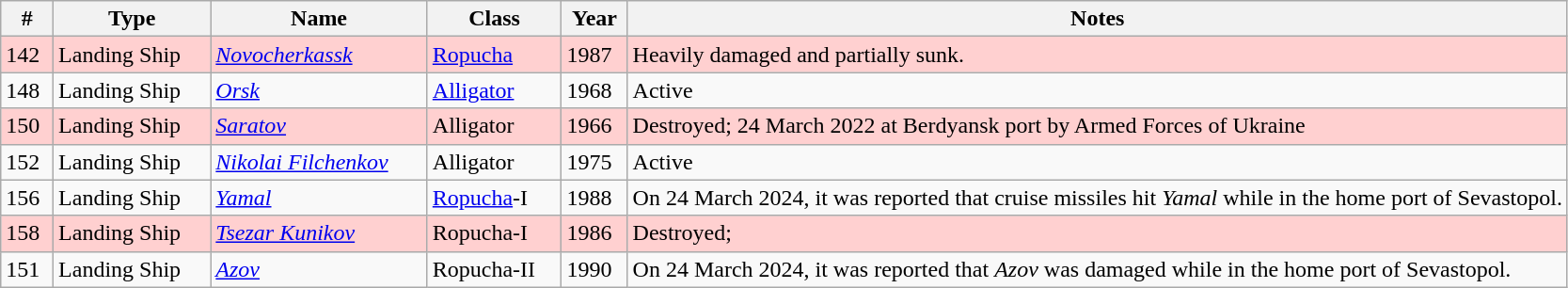<table class="wikitable">
<tr>
<th>#</th>
<th>Type</th>
<th>Name</th>
<th>Class</th>
<th>Year</th>
<th style="width:60%">Notes</th>
</tr>
<tr style="background:#FFD0D0">
<td>142</td>
<td>Landing Ship</td>
<td><em><a href='#'>Novocherkassk</a></em></td>
<td><a href='#'>Ropucha</a></td>
<td>1987</td>
<td>Heavily damaged and partially sunk.</td>
</tr>
<tr>
<td>148</td>
<td>Landing Ship</td>
<td><em><a href='#'>Orsk</a></em></td>
<td><a href='#'>Alligator</a></td>
<td>1968</td>
<td>Active</td>
</tr>
<tr style="background:#FFD0D0">
<td>150</td>
<td>Landing Ship</td>
<td><em><a href='#'>Saratov</a></em></td>
<td>Alligator</td>
<td>1966</td>
<td>Destroyed; 24 March 2022 at Berdyansk port by Armed Forces of Ukraine</td>
</tr>
<tr>
<td>152</td>
<td>Landing Ship</td>
<td><em><a href='#'>Nikolai Filchenkov</a></em></td>
<td>Alligator</td>
<td>1975</td>
<td>Active</td>
</tr>
<tr>
<td>156</td>
<td>Landing Ship</td>
<td><em><a href='#'>Yamal</a></em></td>
<td><a href='#'>Ropucha</a>-I</td>
<td>1988</td>
<td>On 24 March 2024, it was reported that cruise missiles hit <em>Yamal</em> while in the home port of Sevastopol.</td>
</tr>
<tr style="background:#FFD0D0">
<td>158</td>
<td>Landing Ship</td>
<td><a href='#'><em>Tsezar Kunikov</em></a></td>
<td>Ropucha-I</td>
<td>1986</td>
<td>Destroyed;</td>
</tr>
<tr>
<td>151</td>
<td>Landing Ship</td>
<td><em><a href='#'>Azov</a></em></td>
<td>Ropucha-II</td>
<td>1990</td>
<td>On 24 March 2024, it was reported that <em>Azov</em> was damaged while in the home port of Sevastopol.</td>
</tr>
</table>
